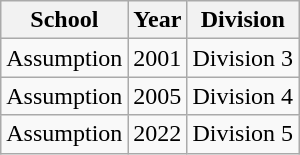<table class="wikitable">
<tr>
<th>School</th>
<th>Year</th>
<th>Division</th>
</tr>
<tr>
<td>Assumption</td>
<td>2001</td>
<td>Division 3</td>
</tr>
<tr>
<td>Assumption</td>
<td>2005</td>
<td>Division 4</td>
</tr>
<tr>
<td>Assumption</td>
<td>2022</td>
<td>Division 5</td>
</tr>
</table>
